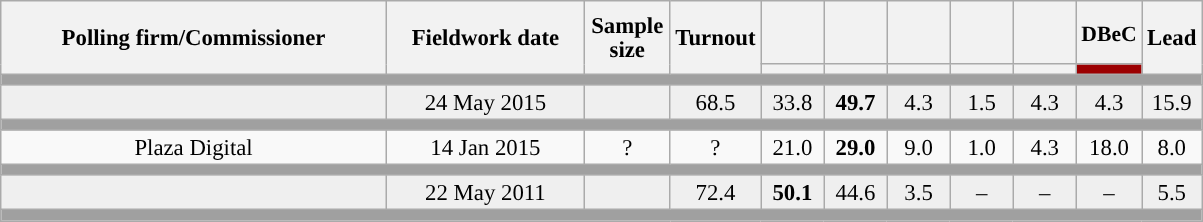<table class="wikitable collapsible collapsed" style="text-align:center; font-size:95%; line-height:16px;">
<tr style="height:42px;">
<th style="width:250px;" rowspan="2">Polling firm/Commissioner</th>
<th style="width:125px;" rowspan="2">Fieldwork date</th>
<th style="width:50px;" rowspan="2">Sample size</th>
<th style="width:45px;" rowspan="2">Turnout</th>
<th style="width:35px;"></th>
<th style="width:35px;"></th>
<th style="width:35px;"></th>
<th style="width:35px;"></th>
<th style="width:35px;"></th>
<th style="width:35px; font-size:95%;">DBeC</th>
<th style="width:30px;" rowspan="2">Lead</th>
</tr>
<tr>
<th style="color:inherit;background:"></th>
<th style="color:inherit;background:"></th>
<th style="color:inherit;background:"></th>
<th style="color:inherit;background:"></th>
<th style="color:inherit;background:"></th>
<th style="color:inherit;background:#9C0001;"></th>
</tr>
<tr>
<td colspan="11" style="background:#A0A0A0"></td>
</tr>
<tr style="background:#EFEFEF;">
<td><strong></strong></td>
<td>24 May 2015</td>
<td></td>
<td>68.5</td>
<td>33.8<br></td>
<td><strong>49.7</strong><br></td>
<td>4.3<br></td>
<td>1.5<br></td>
<td>4.3<br></td>
<td>4.3<br></td>
<td style="background:">15.9</td>
</tr>
<tr>
<td colspan="11" style="background:#A0A0A0"></td>
</tr>
<tr>
<td>Plaza Digital</td>
<td>14 Jan 2015</td>
<td>?</td>
<td>?</td>
<td>21.0<br></td>
<td><strong>29.0</strong><br></td>
<td>9.0<br></td>
<td>1.0<br></td>
<td>4.3<br></td>
<td>18.0<br></td>
<td style="background:">8.0</td>
</tr>
<tr>
<td colspan="11" style="background:#A0A0A0"></td>
</tr>
<tr style="background:#EFEFEF;">
<td><strong></strong></td>
<td>22 May 2011</td>
<td></td>
<td>72.4</td>
<td><strong>50.1</strong><br></td>
<td>44.6<br></td>
<td>3.5<br></td>
<td>–</td>
<td>–</td>
<td>–</td>
<td style="background:">5.5</td>
</tr>
<tr>
<td colspan="11" style="background:#A0A0A0"></td>
</tr>
</table>
